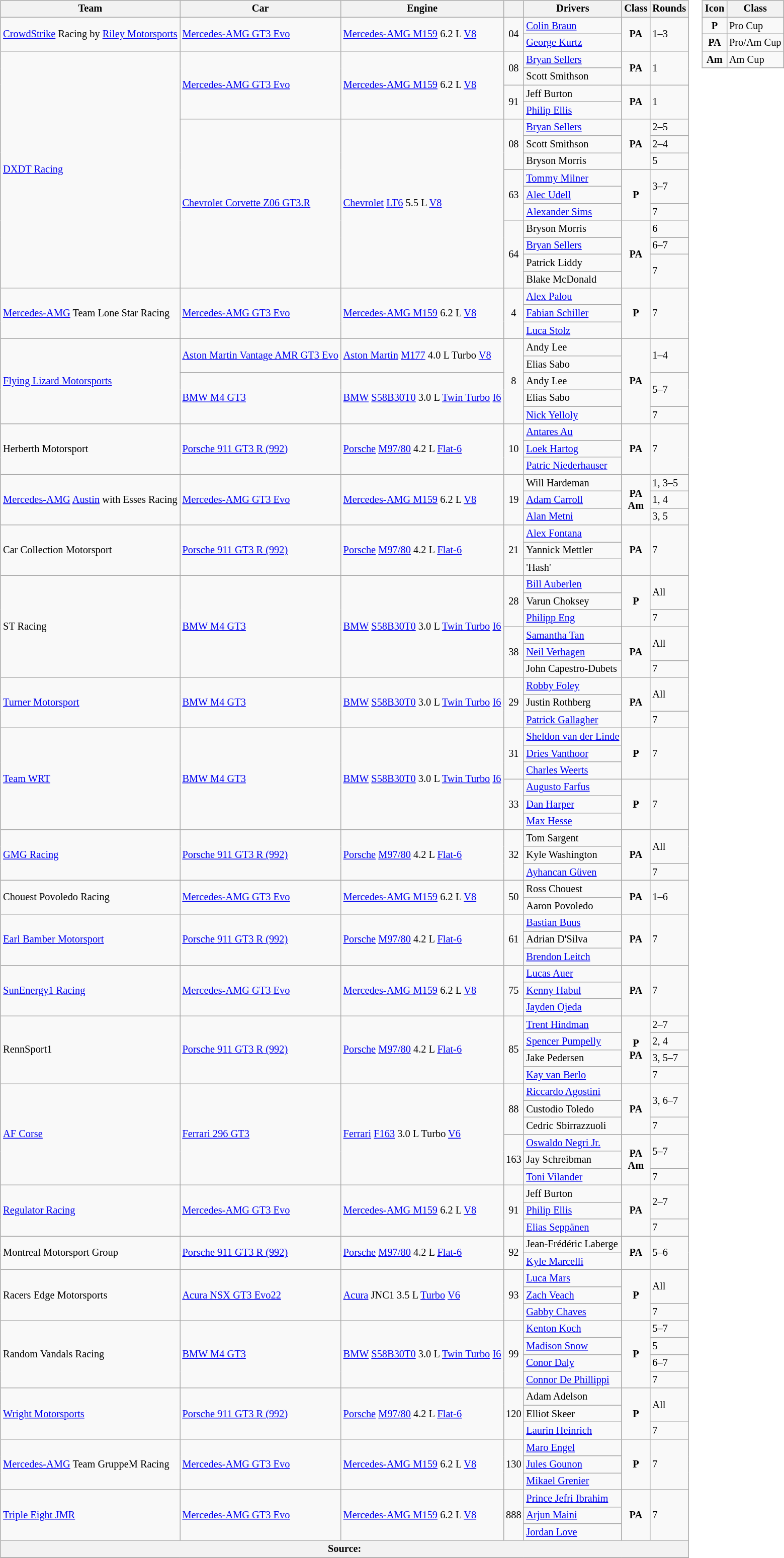<table>
<tr>
<td><br><table class="wikitable" style="font-size:85%;">
<tr>
<th>Team</th>
<th>Car</th>
<th>Engine</th>
<th></th>
<th>Drivers</th>
<th>Class</th>
<th>Rounds</th>
</tr>
<tr>
<td rowspan="2"> <a href='#'>CrowdStrike</a> Racing by <a href='#'>Riley Motorsports</a></td>
<td rowspan="2"><a href='#'>Mercedes-AMG GT3 Evo</a></td>
<td rowspan="2"><a href='#'>Mercedes-AMG M159</a> 6.2 L <a href='#'>V8</a></td>
<td rowspan="2" align="center">04</td>
<td> <a href='#'>Colin Braun</a></td>
<td rowspan="2" align="center"><strong><span>PA</span></strong></td>
<td rowspan="2">1–3</td>
</tr>
<tr>
<td> <a href='#'>George Kurtz</a></td>
</tr>
<tr>
<td rowspan="14"> <a href='#'>DXDT Racing</a></td>
<td rowspan="4"><a href='#'>Mercedes-AMG GT3 Evo</a></td>
<td rowspan="4"><a href='#'>Mercedes-AMG M159</a> 6.2 L <a href='#'>V8</a></td>
<td rowspan="2" align="center">08</td>
<td> <a href='#'>Bryan Sellers</a></td>
<td rowspan="2" align="center"><strong><span>PA</span></strong></td>
<td rowspan="2">1</td>
</tr>
<tr>
<td> Scott Smithson</td>
</tr>
<tr>
<td rowspan="2" align="center">91</td>
<td> Jeff Burton</td>
<td rowspan="2" align="center"><strong><span>PA</span></strong></td>
<td rowspan="2">1</td>
</tr>
<tr>
<td> <a href='#'>Philip Ellis</a></td>
</tr>
<tr>
<td rowspan="10"><a href='#'>Chevrolet Corvette Z06 GT3.R</a></td>
<td rowspan="10"><a href='#'>Chevrolet</a> <a href='#'>LT6</a> 5.5 L <a href='#'>V8</a></td>
<td rowspan="3" align="center">08</td>
<td> <a href='#'>Bryan Sellers</a></td>
<td rowspan="3" align="center"><strong><span>PA</span></strong></td>
<td>2–5</td>
</tr>
<tr>
<td> Scott Smithson</td>
<td>2–4</td>
</tr>
<tr>
<td> Bryson Morris</td>
<td>5</td>
</tr>
<tr>
<td rowspan="3" align="center">63</td>
<td> <a href='#'>Tommy Milner</a></td>
<td rowspan="3" align="center"><strong><span>P</span></strong></td>
<td rowspan="2">3–7</td>
</tr>
<tr>
<td> <a href='#'>Alec Udell</a></td>
</tr>
<tr>
<td> <a href='#'>Alexander Sims</a></td>
<td>7</td>
</tr>
<tr>
<td rowspan="4" align="center">64</td>
<td> Bryson Morris</td>
<td rowspan="4" align="center"><strong><span>PA</span></strong></td>
<td>6</td>
</tr>
<tr>
<td> <a href='#'>Bryan Sellers</a></td>
<td>6–7</td>
</tr>
<tr>
<td> Patrick Liddy</td>
<td rowspan="2">7</td>
</tr>
<tr>
<td> Blake McDonald</td>
</tr>
<tr>
<td rowspan="3"> <a href='#'>Mercedes-AMG</a> Team Lone Star Racing</td>
<td rowspan="3"><a href='#'>Mercedes-AMG GT3 Evo</a></td>
<td rowspan="3"><a href='#'>Mercedes-AMG M159</a> 6.2 L <a href='#'>V8</a></td>
<td align=center rowspan="3">4</td>
<td> <a href='#'>Alex Palou</a></td>
<td rowspan="3" align="center"><strong><span>P</span></strong></td>
<td rowspan="3">7</td>
</tr>
<tr>
<td> <a href='#'>Fabian Schiller</a></td>
</tr>
<tr>
<td> <a href='#'>Luca Stolz</a></td>
</tr>
<tr>
<td rowspan="5"> <a href='#'>Flying Lizard Motorsports</a></td>
<td rowspan="2"><a href='#'>Aston Martin Vantage AMR GT3 Evo</a></td>
<td rowspan="2"><a href='#'>Aston Martin</a> <a href='#'>M177</a> 4.0 L Turbo <a href='#'>V8</a></td>
<td rowspan="5" align="center">8</td>
<td> Andy Lee</td>
<td rowspan="5" align="center"><strong><span>PA</span></strong></td>
<td rowspan="2">1–4</td>
</tr>
<tr>
<td> Elias Sabo</td>
</tr>
<tr>
<td rowspan="3"><a href='#'>BMW M4 GT3</a></td>
<td rowspan="3"><a href='#'>BMW</a> <a href='#'>S58B30T0</a> 3.0 L <a href='#'>Twin Turbo</a> <a href='#'>I6</a></td>
<td> Andy Lee</td>
<td rowspan="2">5–7</td>
</tr>
<tr>
<td> Elias Sabo</td>
</tr>
<tr>
<td> <a href='#'>Nick Yelloly</a></td>
<td>7</td>
</tr>
<tr>
<td rowspan="3"> Herberth Motorsport</td>
<td rowspan="3"><a href='#'>Porsche 911 GT3 R (992)</a></td>
<td rowspan="3"><a href='#'>Porsche</a> <a href='#'>M97/80</a> 4.2 L <a href='#'>Flat-6</a></td>
<td align=center rowspan="3">10</td>
<td> <a href='#'>Antares Au</a></td>
<td rowspan="3" align="center"><strong><span>PA</span></strong></td>
<td rowspan="3">7</td>
</tr>
<tr>
<td> <a href='#'>Loek Hartog</a></td>
</tr>
<tr>
<td> <a href='#'>Patric Niederhauser</a></td>
</tr>
<tr>
<td rowspan="3"> <a href='#'>Mercedes-AMG</a> <a href='#'>Austin</a> with Esses Racing</td>
<td rowspan="3"><a href='#'>Mercedes-AMG GT3 Evo</a></td>
<td rowspan="3"><a href='#'>Mercedes-AMG M159</a> 6.2 L <a href='#'>V8</a></td>
<td rowspan="3" align=center>19</td>
<td> Will Hardeman</td>
<td nowrap rowspan="3" align=center><strong><span>PA</span></strong> <small></small><br><strong><span>Am</span></strong> <small></small></td>
<td>1, 3–5</td>
</tr>
<tr>
<td> <a href='#'>Adam Carroll</a></td>
<td>1, 4</td>
</tr>
<tr>
<td> <a href='#'>Alan Metni</a></td>
<td>3, 5</td>
</tr>
<tr>
<td rowspan="3"> Car Collection Motorsport</td>
<td rowspan="3"><a href='#'>Porsche 911 GT3 R (992)</a></td>
<td rowspan="3"><a href='#'>Porsche</a> <a href='#'>M97/80</a> 4.2 L <a href='#'>Flat-6</a></td>
<td align=center rowspan="3">21</td>
<td> <a href='#'>Alex Fontana</a></td>
<td rowspan="3" align="center"><strong><span>PA</span></strong></td>
<td rowspan="3">7</td>
</tr>
<tr>
<td> Yannick Mettler</td>
</tr>
<tr>
<td> 'Hash'</td>
</tr>
<tr>
<td rowspan="6"> ST Racing</td>
<td rowspan="6"><a href='#'>BMW M4 GT3</a></td>
<td rowspan="6"><a href='#'>BMW</a> <a href='#'>S58B30T0</a> 3.0 L <a href='#'>Twin Turbo</a> <a href='#'>I6</a></td>
<td rowspan="3" align="center">28</td>
<td> <a href='#'>Bill Auberlen</a></td>
<td rowspan="3" align="center"><strong><span>P</span></strong></td>
<td rowspan="2">All</td>
</tr>
<tr>
<td> Varun Choksey</td>
</tr>
<tr>
<td> <a href='#'>Philipp Eng</a></td>
<td>7</td>
</tr>
<tr>
<td rowspan="3" align="center">38</td>
<td> <a href='#'>Samantha Tan</a></td>
<td rowspan="3" align="center"><strong><span>PA</span></strong></td>
<td rowspan="2">All</td>
</tr>
<tr>
<td> <a href='#'>Neil Verhagen</a></td>
</tr>
<tr>
<td> John Capestro-Dubets</td>
<td>7</td>
</tr>
<tr>
<td rowspan="3"> <a href='#'>Turner Motorsport</a></td>
<td rowspan="3"><a href='#'>BMW M4 GT3</a></td>
<td rowspan="3"><a href='#'>BMW</a> <a href='#'>S58B30T0</a> 3.0 L <a href='#'>Twin Turbo</a> <a href='#'>I6</a></td>
<td rowspan="3" align="center">29</td>
<td> <a href='#'>Robby Foley</a></td>
<td rowspan="3" align="center"><strong><span>PA</span></strong></td>
<td rowspan="2">All</td>
</tr>
<tr>
<td> Justin Rothberg</td>
</tr>
<tr>
<td> <a href='#'>Patrick Gallagher</a></td>
<td>7</td>
</tr>
<tr>
<td rowspan="6"> <a href='#'>Team WRT</a></td>
<td rowspan="6"><a href='#'>BMW M4 GT3</a></td>
<td rowspan="6"><a href='#'>BMW</a> <a href='#'>S58B30T0</a> 3.0 L <a href='#'>Twin Turbo</a> <a href='#'>I6</a></td>
<td rowspan="3" align="center">31</td>
<td> <a href='#'>Sheldon van der Linde</a></td>
<td rowspan="3" align="center"><strong><span>P</span></strong></td>
<td rowspan="3">7</td>
</tr>
<tr>
<td> <a href='#'>Dries Vanthoor</a></td>
</tr>
<tr>
<td> <a href='#'>Charles Weerts</a></td>
</tr>
<tr>
<td rowspan="3" align="center">33</td>
<td> <a href='#'>Augusto Farfus</a></td>
<td rowspan="3" align="center"><strong><span>P</span></strong></td>
<td rowspan="3">7</td>
</tr>
<tr>
<td> <a href='#'>Dan Harper</a></td>
</tr>
<tr>
<td> <a href='#'>Max Hesse</a></td>
</tr>
<tr>
<td rowspan="3"> <a href='#'>GMG Racing</a></td>
<td rowspan="3"><a href='#'>Porsche 911 GT3 R (992)</a></td>
<td rowspan="3"><a href='#'>Porsche</a> <a href='#'>M97/80</a> 4.2 L <a href='#'>Flat-6</a></td>
<td rowspan="3" align="center">32</td>
<td> Tom Sargent</td>
<td rowspan="3" align="center"><strong><span>PA</span></strong></td>
<td rowspan="2">All</td>
</tr>
<tr>
<td> Kyle Washington</td>
</tr>
<tr>
<td> <a href='#'>Ayhancan Güven</a></td>
<td>7</td>
</tr>
<tr>
<td rowspan="2"> Chouest Povoledo Racing</td>
<td rowspan="2"><a href='#'>Mercedes-AMG GT3 Evo</a></td>
<td rowspan="2"><a href='#'>Mercedes-AMG M159</a> 6.2 L <a href='#'>V8</a></td>
<td rowspan="2" align="center">50</td>
<td> Ross Chouest</td>
<td rowspan="2" align="center"><strong><span>PA</span></strong></td>
<td rowspan="2">1–6</td>
</tr>
<tr>
<td> Aaron Povoledo</td>
</tr>
<tr>
<td rowspan="3"> <a href='#'>Earl Bamber Motorsport</a></td>
<td rowspan="3"><a href='#'>Porsche 911 GT3 R (992)</a></td>
<td rowspan="3"><a href='#'>Porsche</a> <a href='#'>M97/80</a> 4.2 L <a href='#'>Flat-6</a></td>
<td align=center rowspan="3">61</td>
<td> <a href='#'>Bastian Buus</a></td>
<td rowspan="3" align="center"><strong><span>PA</span></strong></td>
<td rowspan="3">7</td>
</tr>
<tr>
<td> Adrian D'Silva</td>
</tr>
<tr>
<td> <a href='#'>Brendon Leitch</a></td>
</tr>
<tr>
<td rowspan="3"> <a href='#'>SunEnergy1 Racing</a></td>
<td rowspan="3"><a href='#'>Mercedes-AMG GT3 Evo</a></td>
<td rowspan="3"><a href='#'>Mercedes-AMG M159</a> 6.2 L <a href='#'>V8</a></td>
<td align=center rowspan="3">75</td>
<td> <a href='#'>Lucas Auer</a></td>
<td rowspan="3" align="center"><strong><span>PA</span></strong></td>
<td rowspan="3">7</td>
</tr>
<tr>
<td> <a href='#'>Kenny Habul</a></td>
</tr>
<tr>
<td> <a href='#'>Jayden Ojeda</a></td>
</tr>
<tr>
<td rowspan="4"> RennSport1</td>
<td rowspan="4"><a href='#'>Porsche 911 GT3 R (992)</a></td>
<td rowspan="4"><a href='#'>Porsche</a> <a href='#'>M97/80</a> 4.2 L <a href='#'>Flat-6</a></td>
<td rowspan="4" align="center">85</td>
<td> <a href='#'>Trent Hindman</a></td>
<td nowrap rowspan="4" align="center"><strong><span>P</span></strong> <small></small><br><strong><span>PA</span></strong> <small></small></td>
<td>2–7</td>
</tr>
<tr>
<td> <a href='#'>Spencer Pumpelly</a></td>
<td>2, 4</td>
</tr>
<tr>
<td> Jake Pedersen</td>
<td>3, 5–7</td>
</tr>
<tr>
<td> <a href='#'>Kay van Berlo</a></td>
<td>7</td>
</tr>
<tr>
<td rowspan="6"> <a href='#'>AF Corse</a></td>
<td rowspan="6"><a href='#'>Ferrari 296 GT3</a></td>
<td rowspan="6"><a href='#'>Ferrari</a> <a href='#'>F163</a> 3.0 L Turbo <a href='#'>V6</a></td>
<td rowspan="3" align="center">88</td>
<td> <a href='#'>Riccardo Agostini</a></td>
<td rowspan="3" align="center"><strong><span>PA</span></strong></td>
<td rowspan="2">3, 6–7</td>
</tr>
<tr>
<td> Custodio Toledo</td>
</tr>
<tr>
<td> Cedric Sbirrazzuoli</td>
<td>7</td>
</tr>
<tr>
<td rowspan="3" align="center">163</td>
<td> <a href='#'>Oswaldo Negri Jr.</a></td>
<td rowspan="3" align="center"><strong><span>PA</span></strong> <small></small><br><strong><span>Am</span></strong> <small></small></td>
<td rowspan="2">5–7</td>
</tr>
<tr>
<td> Jay Schreibman</td>
</tr>
<tr>
<td> <a href='#'>Toni Vilander</a></td>
<td>7</td>
</tr>
<tr>
<td rowspan="3"> <a href='#'>Regulator Racing</a></td>
<td rowspan="3"><a href='#'>Mercedes-AMG GT3 Evo</a></td>
<td rowspan="3"><a href='#'>Mercedes-AMG M159</a> 6.2 L <a href='#'>V8</a></td>
<td rowspan="3" align="center">91</td>
<td> Jeff Burton</td>
<td rowspan="3" align="center"><strong><span>PA</span></strong></td>
<td rowspan="2">2–7</td>
</tr>
<tr>
<td> <a href='#'>Philip Ellis</a></td>
</tr>
<tr>
<td> <a href='#'>Elias Seppänen</a></td>
<td>7</td>
</tr>
<tr>
<td rowspan="2"> Montreal Motorsport Group</td>
<td rowspan="2"><a href='#'>Porsche 911 GT3 R (992)</a></td>
<td rowspan="2"><a href='#'>Porsche</a> <a href='#'>M97/80</a> 4.2 L <a href='#'>Flat-6</a></td>
<td rowspan="2" align="center">92</td>
<td> Jean-Frédéric Laberge</td>
<td rowspan="2" align="center"><strong><span>PA</span></strong></td>
<td rowspan="2">5–6</td>
</tr>
<tr>
<td> <a href='#'>Kyle Marcelli</a></td>
</tr>
<tr>
<td rowspan="3"> Racers Edge Motorsports</td>
<td rowspan="3"><a href='#'>Acura NSX GT3 Evo22</a></td>
<td rowspan="3"><a href='#'>Acura</a> JNC1 3.5 L <a href='#'>Turbo</a> <a href='#'>V6</a></td>
<td rowspan="3" align="center">93</td>
<td> <a href='#'>Luca Mars</a></td>
<td rowspan="3" align=center><strong><span>P</span></strong></td>
<td rowspan="2">All</td>
</tr>
<tr>
<td> <a href='#'>Zach Veach</a></td>
</tr>
<tr>
<td> <a href='#'>Gabby Chaves</a></td>
<td>7</td>
</tr>
<tr>
<td rowspan="4"> Random Vandals Racing</td>
<td rowspan="4"><a href='#'>BMW M4 GT3</a></td>
<td rowspan="4"><a href='#'>BMW</a> <a href='#'>S58B30T0</a> 3.0 L <a href='#'>Twin Turbo</a> <a href='#'>I6</a></td>
<td rowspan="4" align="center">99</td>
<td> <a href='#'>Kenton Koch</a></td>
<td rowspan="4" align="center"><strong><span>P</span></strong></td>
<td>5–7</td>
</tr>
<tr>
<td> <a href='#'>Madison Snow</a></td>
<td>5</td>
</tr>
<tr>
<td> <a href='#'>Conor Daly</a></td>
<td>6–7</td>
</tr>
<tr>
<td> <a href='#'>Connor De Phillippi</a></td>
<td>7</td>
</tr>
<tr>
<td rowspan="3"> <a href='#'>Wright Motorsports</a></td>
<td rowspan="3"><a href='#'>Porsche 911 GT3 R (992)</a></td>
<td rowspan="3"><a href='#'>Porsche</a> <a href='#'>M97/80</a> 4.2 L <a href='#'>Flat-6</a></td>
<td rowspan="3" align="center">120</td>
<td> Adam Adelson</td>
<td rowspan="3" align="center"><strong><span>P</span></strong></td>
<td rowspan="2">All</td>
</tr>
<tr>
<td> Elliot Skeer</td>
</tr>
<tr>
<td> <a href='#'>Laurin Heinrich</a></td>
<td>7</td>
</tr>
<tr>
<td rowspan="3"> <a href='#'>Mercedes-AMG</a> Team GruppeM Racing</td>
<td rowspan="3"><a href='#'>Mercedes-AMG GT3 Evo</a></td>
<td rowspan="3"><a href='#'>Mercedes-AMG M159</a> 6.2 L <a href='#'>V8</a></td>
<td align=center rowspan="3">130</td>
<td> <a href='#'>Maro Engel</a></td>
<td rowspan="3" align="center"><strong><span>P</span></strong></td>
<td rowspan="3">7</td>
</tr>
<tr>
<td> <a href='#'>Jules Gounon</a></td>
</tr>
<tr>
<td> <a href='#'>Mikael Grenier</a></td>
</tr>
<tr>
<td rowspan="3"> <a href='#'>Triple Eight JMR</a></td>
<td rowspan="3"><a href='#'>Mercedes-AMG GT3 Evo</a></td>
<td rowspan="3"><a href='#'>Mercedes-AMG M159</a> 6.2 L <a href='#'>V8</a></td>
<td align=center rowspan="3">888</td>
<td> <a href='#'>Prince Jefri Ibrahim</a></td>
<td rowspan="3" align="center"><strong><span>PA</span></strong></td>
<td rowspan="3">7</td>
</tr>
<tr>
<td> <a href='#'>Arjun Maini</a></td>
</tr>
<tr>
<td> <a href='#'>Jordan Love</a></td>
</tr>
<tr>
<th colspan="7">Source: </th>
</tr>
<tr>
</tr>
</table>
</td>
<td valign="top"><br><table class="wikitable" style="font-size:85%;">
<tr>
<th>Icon</th>
<th>Class</th>
</tr>
<tr>
<td align=center><strong><span>P</span></strong></td>
<td>Pro Cup</td>
</tr>
<tr>
<td align=center><strong><span>PA</span></strong></td>
<td>Pro/Am Cup</td>
</tr>
<tr>
<td align=center><strong><span>Am</span></strong></td>
<td>Am Cup</td>
</tr>
</table>
</td>
</tr>
</table>
